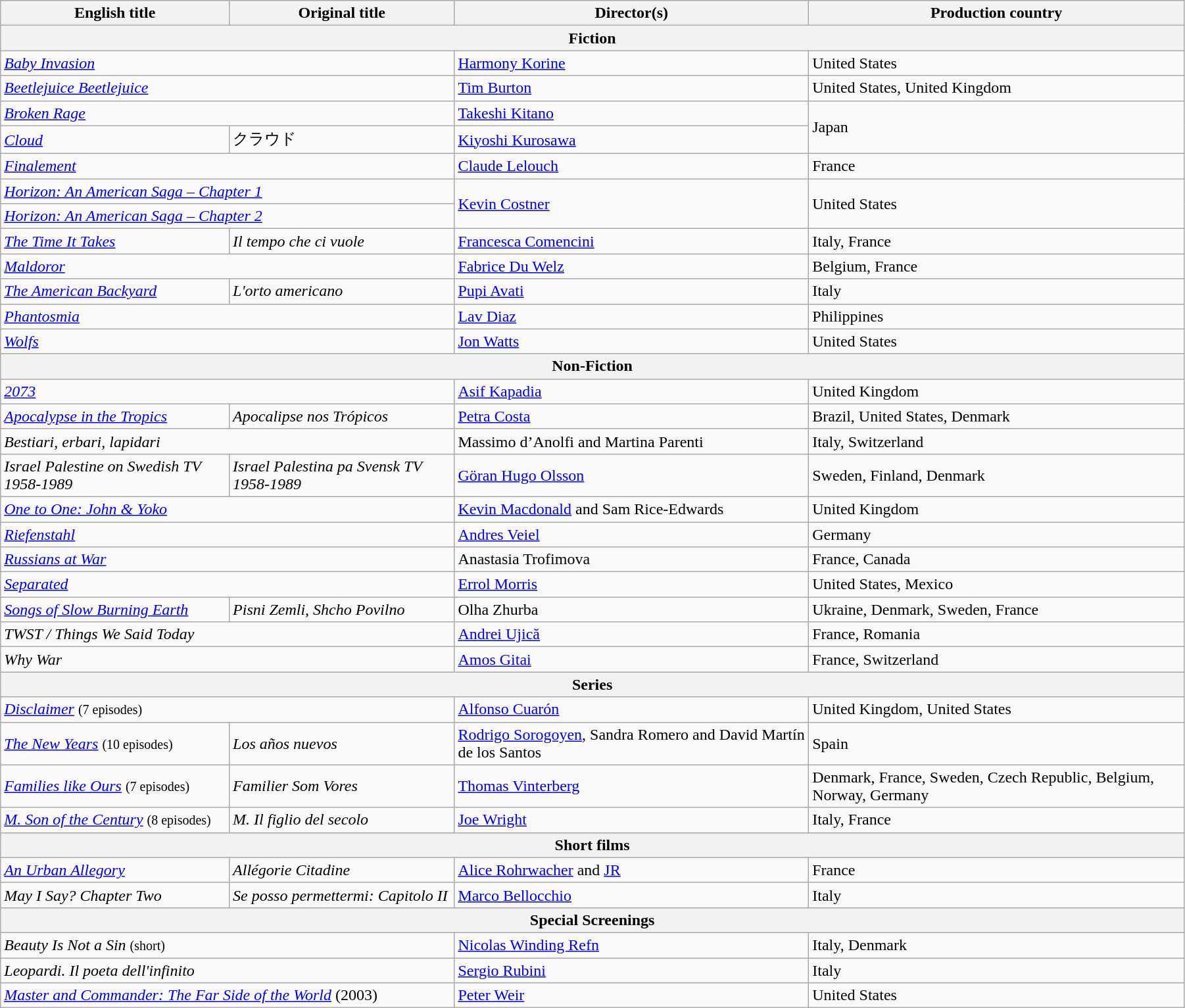<table class="wikitable" style="width:95%; margin-bottom:2px">
<tr>
<th>English title</th>
<th>Original title</th>
<th>Director(s)</th>
<th>Production country</th>
</tr>
<tr>
<th colspan="4">Fiction</th>
</tr>
<tr>
<td colspan="2"><em><a href='#'>Baby Invasion</a></em></td>
<td><a href='#'>Harmony Korine</a></td>
<td>United States</td>
</tr>
<tr>
<td colspan="2"><em><a href='#'>Beetlejuice Beetlejuice</a></em> </td>
<td><a href='#'>Tim Burton</a></td>
<td>United States, United Kingdom</td>
</tr>
<tr>
<td colspan="2"><em><a href='#'>Broken Rage</a></em></td>
<td><a href='#'>Takeshi Kitano</a></td>
<td rowspan="2">Japan</td>
</tr>
<tr>
<td><em><a href='#'>Cloud</a></em></td>
<td>クラウド</td>
<td><a href='#'>Kiyoshi Kurosawa</a></td>
</tr>
<tr>
<td colspan="2"><em><a href='#'>Finalement</a></em></td>
<td><a href='#'>Claude Lelouch</a></td>
<td>France</td>
</tr>
<tr>
<td colspan="2"><em><a href='#'>Horizon: An American Saga – Chapter 1</a></em></td>
<td rowspan="2"><a href='#'>Kevin Costner</a></td>
<td rowspan="2">United States</td>
</tr>
<tr>
<td colspan="2"><em><a href='#'>Horizon: An American Saga – Chapter 2</a></em></td>
</tr>
<tr>
<td><em><a href='#'>The Time It Takes</a></em></td>
<td><em>Il tempo che ci vuole</em></td>
<td><a href='#'>Francesca Comencini</a></td>
<td>Italy, France</td>
</tr>
<tr>
<td colspan="2"><em><a href='#'>Maldoror</a></em></td>
<td><a href='#'>Fabrice Du Welz</a></td>
<td>Belgium, France</td>
</tr>
<tr>
<td><em><a href='#'>The American Backyard</a></em> </td>
<td><em>L'orto americano</em></td>
<td><a href='#'>Pupi Avati</a></td>
<td>Italy</td>
</tr>
<tr>
<td colspan="2"><em><a href='#'>Phantosmia</a></em></td>
<td><a href='#'>Lav Diaz</a></td>
<td>Philippines</td>
</tr>
<tr>
<td colspan="2"><em><a href='#'>Wolfs</a></em></td>
<td><a href='#'>Jon Watts</a></td>
<td>United States</td>
</tr>
<tr>
<th colspan="4">Non-Fiction</th>
</tr>
<tr>
<td colspan="2"><em><a href='#'>2073</a></em></td>
<td><a href='#'>Asif Kapadia</a></td>
<td>United Kingdom</td>
</tr>
<tr>
<td><em><a href='#'>Apocalypse in the Tropics</a></em></td>
<td><em>Apocalipse nos Trópicos</em></td>
<td><a href='#'>Petra Costa</a></td>
<td>Brazil, United States, Denmark</td>
</tr>
<tr>
<td colspan="2"><em>Bestiari, erbari, lapidari</em></td>
<td>Massimo d’Anolfi and Martina Parenti</td>
<td>Italy, Switzerland</td>
</tr>
<tr>
<td><em>Israel Palestine on Swedish TV 1958-1989</em></td>
<td><em>Israel Palestina pa Svensk TV 1958-1989</em></td>
<td><a href='#'>Göran Hugo Olsson</a></td>
<td>Sweden, Finland, Denmark</td>
</tr>
<tr>
<td colspan="2"><em><a href='#'>One to One: John & Yoko</a></em></td>
<td><a href='#'>Kevin Macdonald</a> and Sam Rice-Edwards</td>
<td>United Kingdom</td>
</tr>
<tr>
<td colspan="2"><em><a href='#'>Riefenstahl</a></em></td>
<td><a href='#'>Andres Veiel</a></td>
<td>Germany</td>
</tr>
<tr>
<td colspan="2"><em><a href='#'>Russians at War</a></em></td>
<td>Anastasia Trofimova</td>
<td>France, Canada</td>
</tr>
<tr>
<td colspan="2"><em><a href='#'>Separated</a></em></td>
<td><a href='#'>Errol Morris</a></td>
<td>United States, Mexico</td>
</tr>
<tr>
<td><em><a href='#'>Songs of Slow Burning Earth</a></em></td>
<td><em>Pisni Zemli, Shcho Povilno</em></td>
<td>Olha Zhurba</td>
<td>Ukraine, Denmark, Sweden, France</td>
</tr>
<tr>
<td colspan="2"><em>TWST / Things We Said Today</em></td>
<td><a href='#'>Andrei Ujică</a></td>
<td>France, Romania</td>
</tr>
<tr>
<td colspan="2"><em>Why War</em></td>
<td><a href='#'>Amos Gitai</a></td>
<td>France, Switzerland</td>
</tr>
<tr>
<th colspan="4">Series</th>
</tr>
<tr>
<td colspan="2"><em><a href='#'>Disclaimer</a></em> <small>(7 episodes)</small></td>
<td><a href='#'>Alfonso Cuarón</a></td>
<td>United Kingdom, United States</td>
</tr>
<tr>
<td><em><a href='#'>The New Years</a></em>  <small>(10 episodes)</small></td>
<td><em>Los años nuevos</em></td>
<td><a href='#'>Rodrigo Sorogoyen</a>, Sandra Romero and David Martín de los Santos</td>
<td>Spain</td>
</tr>
<tr>
<td><em><a href='#'>Families like Ours</a></em> <small>(7 episodes)</small></td>
<td><em>Familier Som Vores</em></td>
<td><a href='#'>Thomas Vinterberg</a></td>
<td>Denmark, France, Sweden, Czech Republic, Belgium, Norway, Germany</td>
</tr>
<tr>
<td><em><a href='#'>M. Son of the Century</a></em> <small>(8 episodes)</small></td>
<td><em>M. Il figlio del secolo</em></td>
<td><a href='#'>Joe Wright</a></td>
<td>Italy, France</td>
</tr>
<tr>
<th colspan="4">Short films</th>
</tr>
<tr>
<td><em><a href='#'>An Urban Allegory</a></em></td>
<td><em>Allégorie Citadine</em></td>
<td><a href='#'>Alice Rohrwacher</a> and <a href='#'>JR</a></td>
<td>France</td>
</tr>
<tr>
<td><em>May I Say? Chapter Two</em></td>
<td><em>Se posso permettermi: Capitolo II</em></td>
<td><a href='#'>Marco Bellocchio</a></td>
<td>Italy</td>
</tr>
<tr>
<th colspan="4">Special Screenings</th>
</tr>
<tr>
<td colspan="2"><em>Beauty Is Not a Sin</em> <small>(short)</small></td>
<td><a href='#'>Nicolas Winding Refn</a></td>
<td>Italy, Denmark</td>
</tr>
<tr>
<td colspan="2"><em>Leopardi. Il poeta dell'infinito</em></td>
<td><a href='#'>Sergio Rubini</a></td>
<td>Italy</td>
</tr>
<tr>
<td colspan="2"><em><a href='#'>Master and Commander: The Far Side of the World</a></em> (2003)</td>
<td><a href='#'>Peter Weir</a></td>
<td>United States</td>
</tr>
</table>
